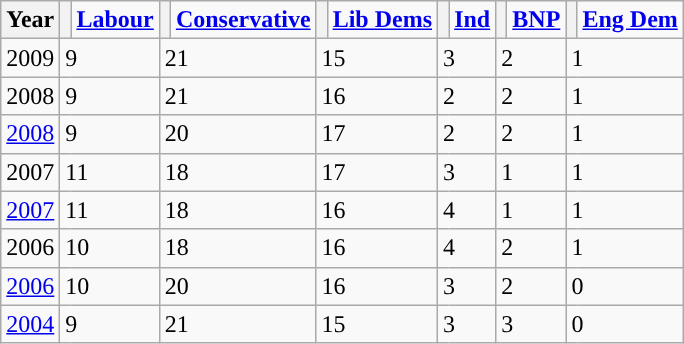<table class="wikitable">
<tr>
<th>Year</th>
<th style="background-color: "></th>
<td><strong><a href='#'>Labour</a></strong></td>
<th style="background-color: "></th>
<td><strong><a href='#'>Conservative</a></strong></td>
<th style="background-color: "></th>
<td><strong><a href='#'>Lib Dems</a></strong></td>
<th style="background-color: "></th>
<td><strong><a href='#'>Ind</a></strong></td>
<th style="background-color: "></th>
<td><strong><a href='#'>BNP</a></strong></td>
<th style="background-color: "></th>
<td><strong><a href='#'>Eng Dem</a></strong></td>
</tr>
<tr>
<td>2009</td>
<td colspan=2>9</td>
<td colspan=2>21</td>
<td colspan=2>15</td>
<td colspan=2>3</td>
<td colspan=2>2</td>
<td colspan=2>1</td>
</tr>
<tr>
<td>2008</td>
<td colspan=2>9</td>
<td colspan=2>21</td>
<td colspan=2>16</td>
<td colspan=2>2</td>
<td colspan=2>2</td>
<td colspan=2>1</td>
</tr>
<tr>
<td><a href='#'>2008</a></td>
<td colspan=2>9</td>
<td colspan=2>20</td>
<td colspan=2>17</td>
<td colspan=2>2</td>
<td colspan=2>2</td>
<td colspan=2>1</td>
</tr>
<tr>
<td>2007</td>
<td colspan=2>11</td>
<td colspan=2>18</td>
<td colspan=2>17</td>
<td colspan=2>3</td>
<td colspan=2>1</td>
<td colspan=2>1</td>
</tr>
<tr>
<td><a href='#'>2007</a></td>
<td colspan=2>11</td>
<td colspan=2>18</td>
<td colspan=2>16</td>
<td colspan=2>4</td>
<td colspan=2>1</td>
<td colspan=2>1</td>
</tr>
<tr>
<td>2006</td>
<td colspan=2>10</td>
<td colspan=2>18</td>
<td colspan=2>16</td>
<td colspan=2>4</td>
<td colspan=2>2</td>
<td colspan=2>1</td>
</tr>
<tr>
<td><a href='#'>2006</a></td>
<td colspan=2>10</td>
<td colspan=2>20</td>
<td colspan=2>16</td>
<td colspan=2>3</td>
<td colspan=2>2</td>
<td colspan=2>0</td>
</tr>
<tr>
<td><a href='#'>2004</a></td>
<td colspan=2>9</td>
<td colspan=2>21</td>
<td colspan=2>15</td>
<td colspan=2>3</td>
<td colspan=2>3</td>
<td colspan=2>0</td>
</tr>
</table>
